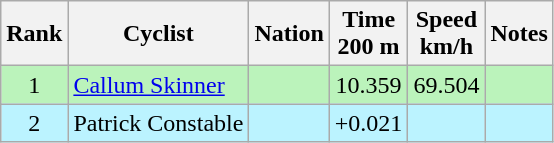<table class="wikitable sortable" style="text-align:center;">
<tr>
<th>Rank</th>
<th>Cyclist</th>
<th>Nation</th>
<th>Time<br>200 m</th>
<th>Speed<br>km/h</th>
<th>Notes</th>
</tr>
<tr bgcolor=bbf3bb>
<td>1</td>
<td align=left><a href='#'>Callum Skinner</a></td>
<td align=left></td>
<td>10.359</td>
<td>69.504</td>
<td></td>
</tr>
<tr bgcolor=bbf3ff>
<td>2</td>
<td align=left>Patrick Constable</td>
<td align=left></td>
<td data-sort-value=10.380>+0.021</td>
<td></td>
<td></td>
</tr>
</table>
